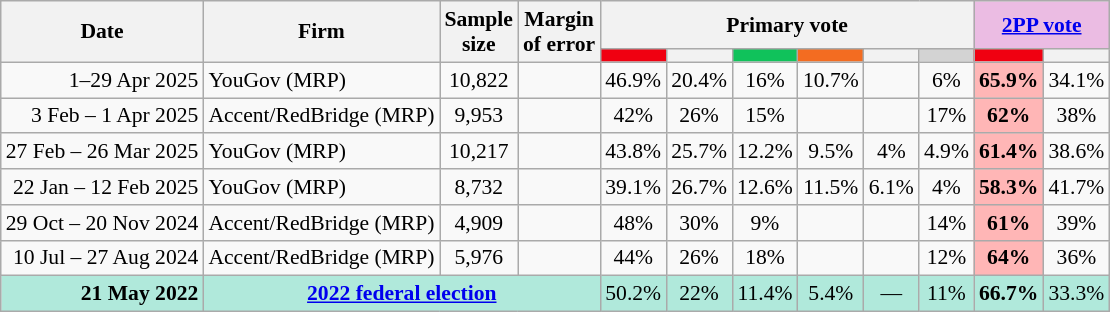<table class="nowrap wikitable tpl-blanktable" style=text-align:center;font-size:90%>
<tr>
<th rowspan=2>Date</th>
<th rowspan=2>Firm</th>
<th rowspan=2>Sample<br>size</th>
<th rowspan=2>Margin<br>of error</th>
<th colspan=6>Primary vote</th>
<th colspan=2 class=unsortable style=background:#ebbce3><a href='#'>2PP vote</a></th>
</tr>
<tr>
<th class="unsortable" style="background:#F00011"></th>
<th class="unsortable" style=background:></th>
<th class=unsortable style=background:#10C25B></th>
<th class=unsortable style=background:#f36c21></th>
<th class=unsortable style=background:></th>
<th class=unsortable style=background:lightgray></th>
<th class="unsortable" style="background:#F00011"></th>
<th class="unsortable" style=background:></th>
</tr>
<tr>
<td align=right>1–29 Apr 2025</td>
<td align=left>YouGov (MRP)</td>
<td>10,822</td>
<td></td>
<td>46.9%</td>
<td>20.4%</td>
<td>16%</td>
<td>10.7%</td>
<td></td>
<td>6%</td>
<th style="background:#FFB6B6">65.9%</th>
<td>34.1%</td>
</tr>
<tr>
<td align=right>3 Feb – 1 Apr 2025</td>
<td align=left>Accent/RedBridge (MRP)</td>
<td>9,953</td>
<td></td>
<td>42%</td>
<td>26%</td>
<td>15%</td>
<td></td>
<td></td>
<td>17%</td>
<th style="background:#FFB6B6">62%</th>
<td>38%</td>
</tr>
<tr>
<td align=right>27 Feb – 26 Mar 2025</td>
<td align=left>YouGov (MRP)</td>
<td>10,217</td>
<td></td>
<td>43.8%</td>
<td>25.7%</td>
<td>12.2%</td>
<td>9.5%</td>
<td>4%</td>
<td>4.9%</td>
<th style="background:#FFB6B6">61.4%</th>
<td>38.6%</td>
</tr>
<tr>
<td align=right>22 Jan – 12 Feb 2025</td>
<td align=left>YouGov (MRP)</td>
<td>8,732</td>
<td></td>
<td>39.1%</td>
<td>26.7%</td>
<td>12.6%</td>
<td>11.5%</td>
<td>6.1%</td>
<td>4%</td>
<th style="background:#FFB6B6">58.3%</th>
<td>41.7%</td>
</tr>
<tr>
<td align=right>29 Oct – 20 Nov 2024</td>
<td align=left>Accent/RedBridge (MRP)</td>
<td>4,909</td>
<td></td>
<td>48%</td>
<td>30%</td>
<td>9%</td>
<td></td>
<td></td>
<td>14%</td>
<th style="background:#FFB6B6">61%</th>
<td>39%</td>
</tr>
<tr>
<td align=right>10 Jul – 27 Aug 2024</td>
<td align=left>Accent/RedBridge (MRP)</td>
<td>5,976</td>
<td></td>
<td>44%</td>
<td>26%</td>
<td>18%</td>
<td></td>
<td></td>
<td>12%</td>
<th style="background:#FFB6B6">64%</th>
<td>36%</td>
</tr>
<tr style="background:#b0e9db">
<td style="text-align:right" data-sort-value="21-May-2022"><strong>21 May 2022</strong></td>
<td colspan="3" style="text-align:center"><strong><a href='#'>2022 federal election</a></strong></td>
<td>50.2%</td>
<td>22%</td>
<td>11.4%</td>
<td>5.4%</td>
<td>—</td>
<td>11%</td>
<td><strong>66.7%</strong></td>
<td>33.3%</td>
</tr>
</table>
